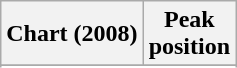<table class="wikitable plainrowheaders sortable" style="text-align:center;">
<tr>
<th>Chart (2008)</th>
<th>Peak<br>position</th>
</tr>
<tr>
</tr>
<tr>
</tr>
<tr>
</tr>
<tr>
</tr>
<tr>
</tr>
<tr>
</tr>
<tr>
</tr>
<tr>
</tr>
<tr>
</tr>
<tr>
</tr>
<tr>
</tr>
<tr>
</tr>
<tr>
</tr>
</table>
